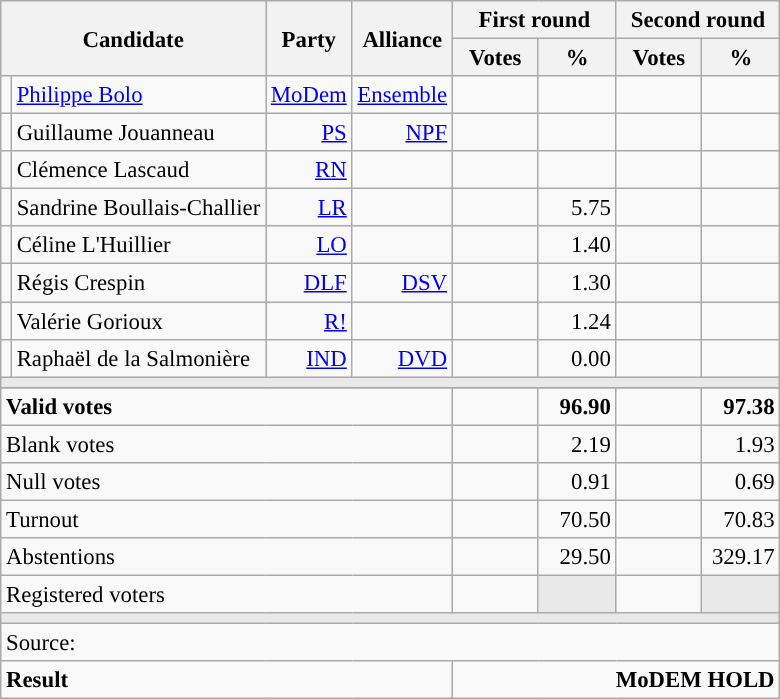<table class="wikitable" style="text-align:right;font-size:95%;">
<tr>
<th colspan="2" rowspan="2">Candidate</th>
<th colspan="1" rowspan="2">Party</th>
<th colspan="1" rowspan="2">Alliance</th>
<th colspan="2">First round</th>
<th colspan="2">Second round</th>
</tr>
<tr>
<th style="width:50px;">Votes</th>
<th style="width:45px;">%</th>
<th style="width:50px;">Votes</th>
<th style="width:45px;">%</th>
</tr>
<tr>
<td style="color:inherit;background:"></td>
<td style="text-align:left;"><a href='#'>Philippe Bolo</a></td>
<td><a href='#'>MoDem</a></td>
<td><a href='#'>Ensemble</a></td>
<td></td>
<td></td>
<td><strong></strong></td>
<td><strong></strong></td>
</tr>
<tr>
<td style="color:inherit;background:"></td>
<td style="text-align:left;">Guillaume Jouanneau</td>
<td><a href='#'>PS</a></td>
<td><a href='#'>NPF</a></td>
<td></td>
<td></td>
<td></td>
<td></td>
</tr>
<tr>
<td style="color:inherit;background:"></td>
<td style="text-align:left;">Clémence Lascaud</td>
<td><a href='#'>RN</a></td>
<td></td>
<td></td>
<td></td>
<td></td>
<td></td>
</tr>
<tr>
<td style="color:inherit;background:"></td>
<td style="text-align:left;">Sandrine Boullais-Challier</td>
<td><a href='#'>LR</a></td>
<td></td>
<td></td>
<td>5.75</td>
<td></td>
<td></td>
</tr>
<tr>
<td style="color:inherit;background:"></td>
<td style="text-align:left;">Céline L'Huillier</td>
<td><a href='#'>LO</a></td>
<td></td>
<td></td>
<td>1.40</td>
<td></td>
<td></td>
</tr>
<tr>
<td style="color:inherit;background:"></td>
<td style="text-align:left;">Régis Crespin</td>
<td><a href='#'>DLF</a></td>
<td><a href='#'>DSV</a></td>
<td></td>
<td>1.30</td>
<td></td>
<td></td>
</tr>
<tr>
<td style="color:inherit;background:"></td>
<td style="text-align:left;">Valérie Gorioux</td>
<td><a href='#'>R!</a></td>
<td></td>
<td></td>
<td>1.24</td>
<td></td>
<td></td>
</tr>
<tr>
<td style="color:inherit;background:"></td>
<td style="text-align:left;">Raphaël de la Salmonière</td>
<td><a href='#'>IND</a></td>
<td><a href='#'>DVD</a></td>
<td></td>
<td>0.00</td>
<td></td>
<td></td>
</tr>
<tr>
<td colspan="8" style="background:#E9E9E9;"></td>
</tr>
<tr>
</tr>
<tr style="font-weight:bold;">
<td colspan="4" style="text-align:left;">Valid votes</td>
<td></td>
<td>96.90</td>
<td></td>
<td>97.38</td>
</tr>
<tr>
<td colspan="4" style="text-align:left;">Blank votes</td>
<td></td>
<td>2.19</td>
<td></td>
<td>1.93</td>
</tr>
<tr>
<td colspan="4" style="text-align:left;">Null votes</td>
<td></td>
<td>0.91</td>
<td></td>
<td>0.69</td>
</tr>
<tr>
<td colspan="4" style="text-align:left;">Turnout</td>
<td></td>
<td>70.50</td>
<td></td>
<td>70.83</td>
</tr>
<tr>
<td colspan="4" style="text-align:left;">Abstentions</td>
<td></td>
<td>29.50</td>
<td></td>
<td>329.17</td>
</tr>
<tr>
<td colspan="4" style="text-align:left;">Registered voters</td>
<td></td>
<td style="background:#E9E9E9;"></td>
<td></td>
<td style="background:#E9E9E9;"></td>
</tr>
<tr>
<td colspan="8" style="background:#E9E9E9;"></td>
</tr>
<tr>
<td colspan="8" style="text-align:left;">Source: </td>
</tr>
<tr style="font-weight:bold">
<td colspan="4" style="text-align:left;">Result</td>
<td colspan="4" style="background-color:">MoDEM HOLD</td>
</tr>
</table>
